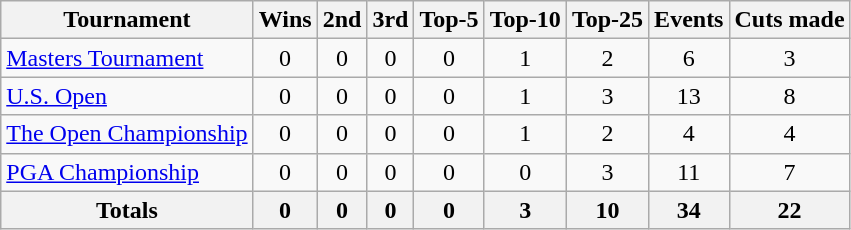<table class=wikitable style=text-align:center>
<tr>
<th>Tournament</th>
<th>Wins</th>
<th>2nd</th>
<th>3rd</th>
<th>Top-5</th>
<th>Top-10</th>
<th>Top-25</th>
<th>Events</th>
<th>Cuts made</th>
</tr>
<tr>
<td align=left><a href='#'>Masters Tournament</a></td>
<td>0</td>
<td>0</td>
<td>0</td>
<td>0</td>
<td>1</td>
<td>2</td>
<td>6</td>
<td>3</td>
</tr>
<tr>
<td align=left><a href='#'>U.S. Open</a></td>
<td>0</td>
<td>0</td>
<td>0</td>
<td>0</td>
<td>1</td>
<td>3</td>
<td>13</td>
<td>8</td>
</tr>
<tr>
<td align=left><a href='#'>The Open Championship</a></td>
<td>0</td>
<td>0</td>
<td>0</td>
<td>0</td>
<td>1</td>
<td>2</td>
<td>4</td>
<td>4</td>
</tr>
<tr>
<td align=left><a href='#'>PGA Championship</a></td>
<td>0</td>
<td>0</td>
<td>0</td>
<td>0</td>
<td>0</td>
<td>3</td>
<td>11</td>
<td>7</td>
</tr>
<tr>
<th>Totals</th>
<th>0</th>
<th>0</th>
<th>0</th>
<th>0</th>
<th>3</th>
<th>10</th>
<th>34</th>
<th>22</th>
</tr>
</table>
